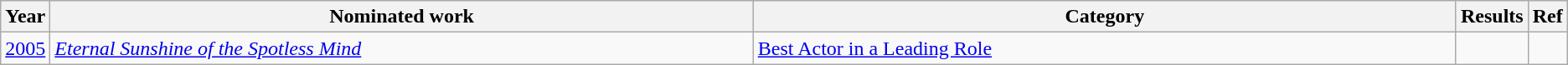<table class="wikitable">
<tr>
<th scope="col" style="width:1em;">Year</th>
<th scope="col" style="width:35em;">Nominated work</th>
<th scope="col" style="width:35em;">Category</th>
<th scope="col" style="width:1em;">Results</th>
<th scope="col" style="width:1em;">Ref</th>
</tr>
<tr>
<td><a href='#'>2005</a></td>
<td><em><a href='#'>Eternal Sunshine of the Spotless Mind</a></em></td>
<td><a href='#'>Best Actor in a Leading Role</a></td>
<td></td>
<td></td>
</tr>
</table>
